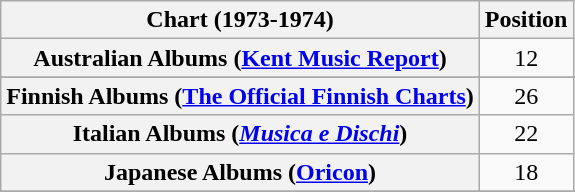<table class="wikitable sortable plainrowheaders" style="text-align:center">
<tr>
<th scope="col">Chart (1973-1974)</th>
<th scope="col">Position</th>
</tr>
<tr>
<th scope="row">Australian Albums (<a href='#'>Kent Music Report</a>)</th>
<td>12</td>
</tr>
<tr>
</tr>
<tr>
<th scope="row">Finnish Albums (<a href='#'>The Official Finnish Charts</a>)</th>
<td align="center">26</td>
</tr>
<tr>
<th scope="row">Italian Albums (<em><a href='#'>Musica e Dischi</a></em>)</th>
<td align="center">22</td>
</tr>
<tr>
<th scope="row">Japanese Albums (<a href='#'>Oricon</a>)</th>
<td align="center">18</td>
</tr>
<tr>
</tr>
<tr>
</tr>
</table>
